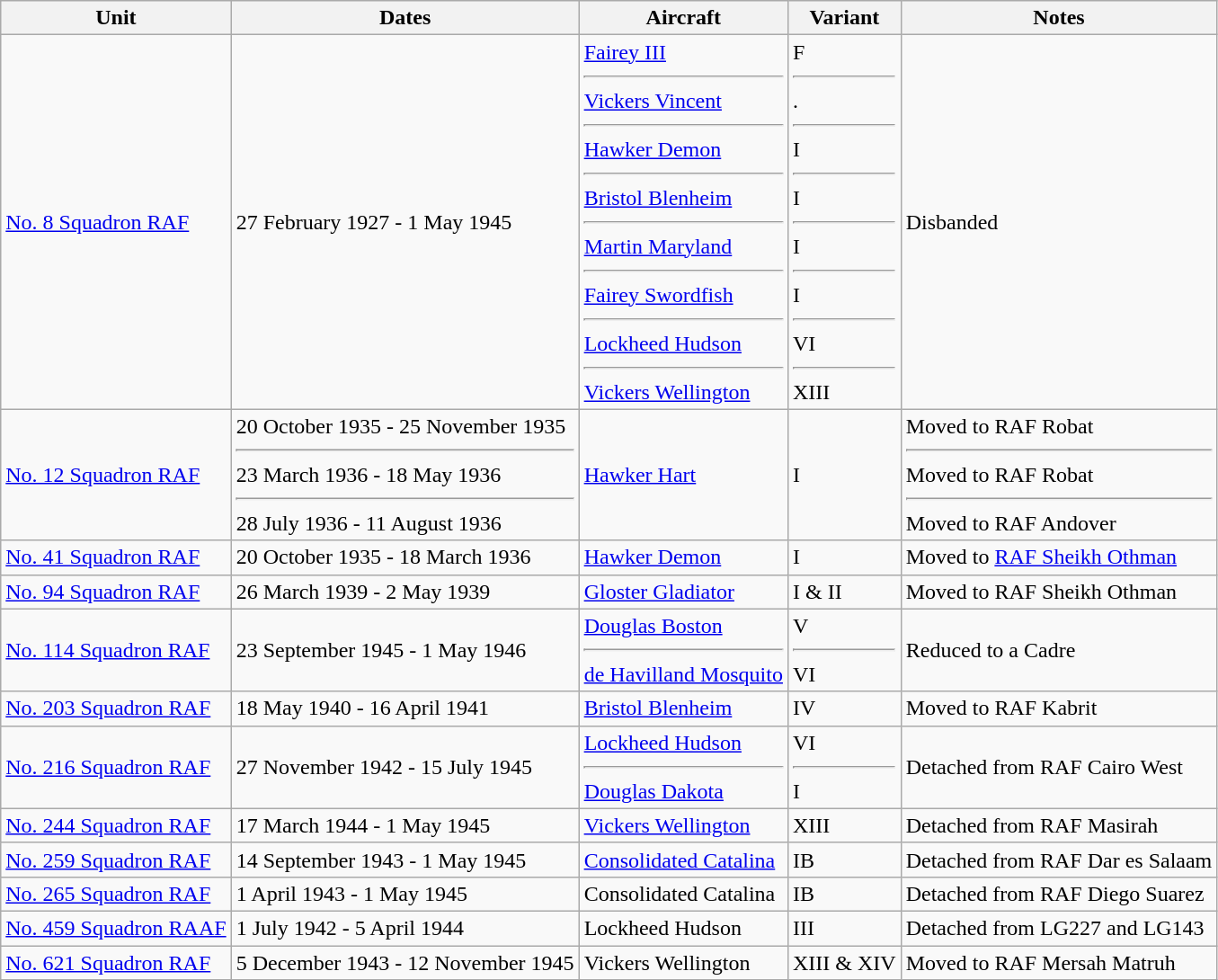<table class="wikitable">
<tr>
<th>Unit</th>
<th>Dates</th>
<th>Aircraft</th>
<th>Variant</th>
<th>Notes</th>
</tr>
<tr>
<td><a href='#'>No. 8 Squadron RAF</a></td>
<td>27 February 1927 - 1 May 1945</td>
<td><a href='#'>Fairey III</a><hr><a href='#'>Vickers Vincent</a><hr><a href='#'>Hawker Demon</a><hr><a href='#'>Bristol Blenheim</a><hr><a href='#'>Martin Maryland</a><hr><a href='#'>Fairey Swordfish</a><hr><a href='#'>Lockheed Hudson</a><hr><a href='#'>Vickers Wellington</a></td>
<td>F<hr>.<hr>I<hr>I<hr>I<hr>I<hr>VI<hr>XIII</td>
<td>Disbanded</td>
</tr>
<tr>
<td><a href='#'>No. 12 Squadron RAF</a></td>
<td>20 October 1935 - 25 November 1935<hr>23 March 1936 - 18 May 1936<hr>28 July 1936 - 11 August 1936</td>
<td><a href='#'>Hawker Hart</a></td>
<td>I</td>
<td>Moved to RAF Robat<hr>Moved to RAF Robat<hr>Moved to RAF Andover</td>
</tr>
<tr>
<td><a href='#'>No. 41 Squadron RAF</a></td>
<td>20 October 1935 - 18 March 1936</td>
<td><a href='#'>Hawker Demon</a></td>
<td>I</td>
<td>Moved to <a href='#'>RAF Sheikh Othman</a></td>
</tr>
<tr>
<td><a href='#'>No. 94 Squadron RAF</a></td>
<td>26 March 1939 - 2 May 1939</td>
<td><a href='#'>Gloster Gladiator</a></td>
<td>I & II</td>
<td>Moved to RAF Sheikh Othman</td>
</tr>
<tr>
<td><a href='#'>No. 114 Squadron RAF</a></td>
<td>23 September 1945 - 1 May 1946</td>
<td><a href='#'>Douglas Boston</a><hr><a href='#'>de Havilland Mosquito</a></td>
<td>V<hr>VI</td>
<td>Reduced to a Cadre</td>
</tr>
<tr>
<td><a href='#'>No. 203 Squadron RAF</a></td>
<td>18 May 1940 - 16 April 1941</td>
<td><a href='#'>Bristol Blenheim</a></td>
<td>IV</td>
<td>Moved to RAF Kabrit</td>
</tr>
<tr>
<td><a href='#'>No. 216 Squadron RAF</a></td>
<td>27 November 1942 - 15 July 1945</td>
<td><a href='#'>Lockheed Hudson</a><hr><a href='#'>Douglas Dakota</a></td>
<td>VI<hr>I</td>
<td>Detached from RAF Cairo West</td>
</tr>
<tr>
<td><a href='#'>No. 244 Squadron RAF</a></td>
<td>17 March 1944 - 1 May 1945</td>
<td><a href='#'>Vickers Wellington</a></td>
<td>XIII</td>
<td>Detached from RAF Masirah</td>
</tr>
<tr>
<td><a href='#'>No. 259 Squadron RAF</a></td>
<td>14 September 1943 - 1 May 1945</td>
<td><a href='#'>Consolidated Catalina</a></td>
<td>IB</td>
<td>Detached from RAF Dar es Salaam</td>
</tr>
<tr>
<td><a href='#'>No. 265 Squadron RAF</a></td>
<td>1 April 1943 - 1 May 1945</td>
<td>Consolidated Catalina</td>
<td>IB</td>
<td>Detached from RAF Diego Suarez</td>
</tr>
<tr>
<td><a href='#'>No. 459 Squadron RAAF</a></td>
<td>1 July 1942 - 5 April 1944</td>
<td>Lockheed Hudson</td>
<td>III</td>
<td>Detached from LG227 and LG143</td>
</tr>
<tr>
<td><a href='#'>No. 621 Squadron RAF</a></td>
<td>5 December 1943 - 12 November 1945</td>
<td>Vickers Wellington</td>
<td>XIII & XIV</td>
<td>Moved to RAF Mersah Matruh</td>
</tr>
</table>
